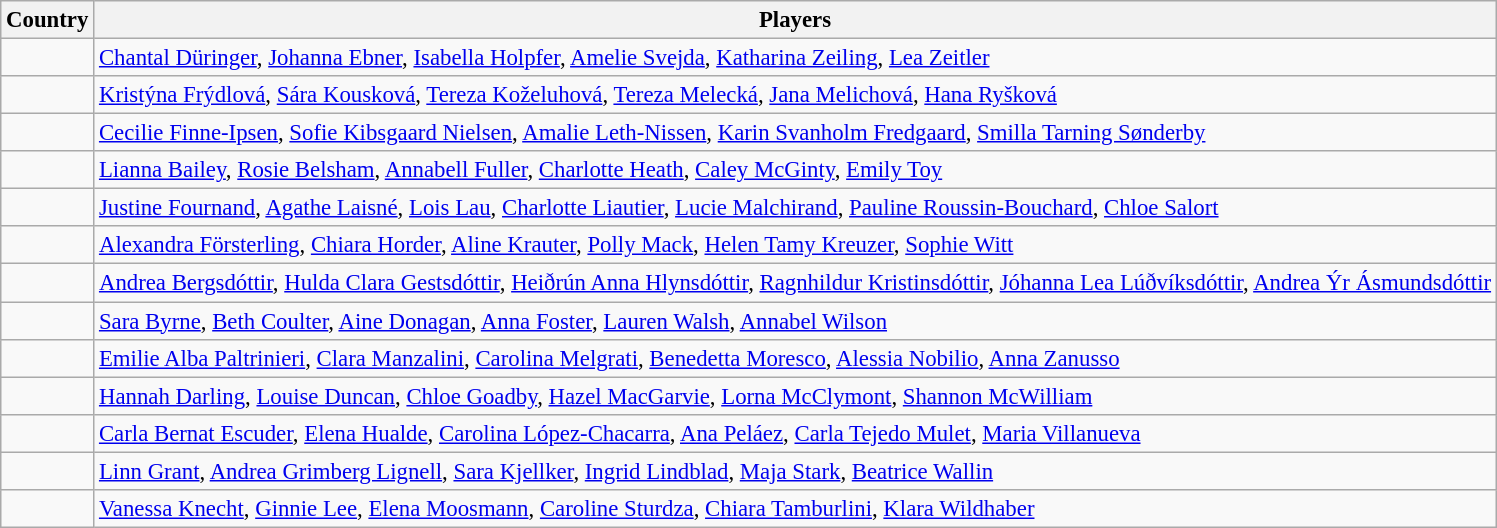<table class="wikitable" style="font-size:95%;">
<tr>
<th>Country</th>
<th>Players</th>
</tr>
<tr>
<td></td>
<td><a href='#'>Chantal Düringer</a>, <a href='#'>Johanna Ebner</a>, <a href='#'>Isabella Holpfer</a>, <a href='#'>Amelie Svejda</a>, <a href='#'>Katharina Zeiling</a>, <a href='#'>Lea Zeitler</a></td>
</tr>
<tr>
<td></td>
<td><a href='#'>Kristýna Frýdlová</a>, <a href='#'>Sára Kousková</a>, <a href='#'>Tereza Koželuhová</a>, <a href='#'>Tereza Melecká</a>, <a href='#'>Jana Melichová</a>, <a href='#'>Hana Ryšková</a></td>
</tr>
<tr>
<td></td>
<td><a href='#'>Cecilie Finne-Ipsen</a>, <a href='#'>Sofie Kibsgaard Nielsen</a>, <a href='#'>Amalie Leth-Nissen</a>, <a href='#'>Karin Svanholm Fredgaard</a>, <a href='#'>Smilla Tarning Sønderby</a></td>
</tr>
<tr>
<td></td>
<td><a href='#'>Lianna Bailey</a>, <a href='#'>Rosie Belsham</a>, <a href='#'>Annabell Fuller</a>, <a href='#'>Charlotte Heath</a>, <a href='#'>Caley McGinty</a>, <a href='#'>Emily Toy</a></td>
</tr>
<tr>
<td></td>
<td><a href='#'>Justine Fournand</a>, <a href='#'>Agathe Laisné</a>, <a href='#'>Lois Lau</a>, <a href='#'>Charlotte Liautier</a>, <a href='#'>Lucie Malchirand</a>, <a href='#'>Pauline Roussin-Bouchard</a>, <a href='#'>Chloe Salort</a></td>
</tr>
<tr>
<td></td>
<td><a href='#'>Alexandra Försterling</a>, <a href='#'>Chiara Horder</a>, <a href='#'>Aline Krauter</a>, <a href='#'>Polly Mack</a>, <a href='#'>Helen Tamy Kreuzer</a>, <a href='#'>Sophie Witt</a></td>
</tr>
<tr>
<td></td>
<td><a href='#'>Andrea Bergsdóttir</a>, <a href='#'>Hulda Clara Gestsdóttir</a>, <a href='#'>Heiðrún Anna Hlynsdóttir</a>, <a href='#'>Ragnhildur Kristinsdóttir</a>, <a href='#'>Jóhanna Lea Lúðvíksdóttir</a>, <a href='#'>Andrea Ýr Ásmundsdóttir</a></td>
</tr>
<tr>
<td></td>
<td><a href='#'>Sara Byrne</a>, <a href='#'>Beth Coulter</a>, <a href='#'>Aine Donagan</a>, <a href='#'>Anna Foster</a>, <a href='#'>Lauren Walsh</a>, <a href='#'>Annabel Wilson</a></td>
</tr>
<tr>
<td></td>
<td><a href='#'>Emilie Alba Paltrinieri</a>, <a href='#'>Clara Manzalini</a>, <a href='#'>Carolina Melgrati</a>, <a href='#'>Benedetta Moresco</a>, <a href='#'>Alessia Nobilio</a>, <a href='#'>Anna Zanusso</a></td>
</tr>
<tr>
<td></td>
<td><a href='#'>Hannah Darling</a>, <a href='#'>Louise Duncan</a>, <a href='#'>Chloe Goadby</a>, <a href='#'>Hazel MacGarvie</a>, <a href='#'>Lorna McClymont</a>, <a href='#'>Shannon McWilliam</a></td>
</tr>
<tr>
<td></td>
<td><a href='#'>Carla Bernat Escuder</a>, <a href='#'>Elena Hualde</a>, <a href='#'>Carolina López-Chacarra</a>, <a href='#'>Ana Peláez</a>, <a href='#'>Carla Tejedo Mulet</a>, <a href='#'>Maria Villanueva</a></td>
</tr>
<tr>
<td></td>
<td><a href='#'>Linn Grant</a>, <a href='#'>Andrea Grimberg Lignell</a>, <a href='#'>Sara Kjellker</a>, <a href='#'>Ingrid Lindblad</a>, <a href='#'>Maja Stark</a>, <a href='#'>Beatrice Wallin</a></td>
</tr>
<tr>
<td></td>
<td><a href='#'>Vanessa Knecht</a>, <a href='#'>Ginnie Lee</a>, <a href='#'>Elena Moosmann</a>, <a href='#'>Caroline Sturdza</a>, <a href='#'>Chiara Tamburlini</a>, <a href='#'>Klara Wildhaber</a></td>
</tr>
</table>
